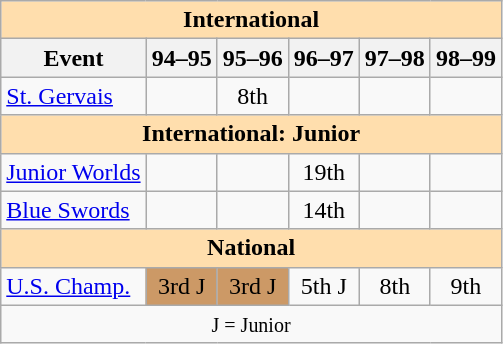<table class="wikitable" style="text-align:center">
<tr>
<th colspan="6" style="background-color: #ffdead; " align="center">International</th>
</tr>
<tr>
<th>Event</th>
<th>94–95</th>
<th>95–96</th>
<th>96–97</th>
<th>97–98</th>
<th>98–99</th>
</tr>
<tr>
<td align=left><a href='#'>St. Gervais</a></td>
<td></td>
<td>8th</td>
<td></td>
<td></td>
<td></td>
</tr>
<tr>
<th colspan="6" style="background-color: #ffdead; " align="center">International: Junior</th>
</tr>
<tr>
<td align=left><a href='#'>Junior Worlds</a></td>
<td></td>
<td></td>
<td>19th</td>
<td></td>
<td></td>
</tr>
<tr>
<td align=left><a href='#'>Blue Swords</a></td>
<td></td>
<td></td>
<td>14th</td>
<td></td>
<td></td>
</tr>
<tr>
<th colspan="6" style="background-color: #ffdead; " align="center">National</th>
</tr>
<tr>
<td align=left><a href='#'>U.S. Champ.</a></td>
<td bgcolor="cc9966">3rd J</td>
<td bgcolor=cc9966>3rd J</td>
<td>5th J</td>
<td>8th</td>
<td>9th</td>
</tr>
<tr>
<td colspan="6" align="center"><small>J = Junior </small></td>
</tr>
</table>
